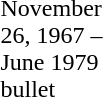<table width="80">
<tr>
<td></td>
</tr>
<tr>
<td><div>November 26, 1967 – June 1979 bullet</div></td>
</tr>
</table>
